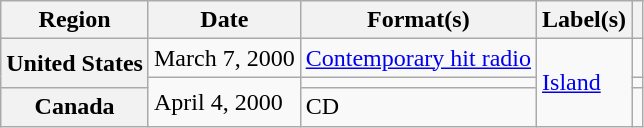<table class="wikitable plainrowheaders">
<tr>
<th scope="col">Region</th>
<th scope="col">Date</th>
<th scope="col">Format(s)</th>
<th scope="col">Label(s)</th>
<th scope="col"></th>
</tr>
<tr>
<th scope="row" rowspan="2">United States</th>
<td>March 7, 2000</td>
<td><a href='#'>Contemporary hit radio</a></td>
<td rowspan="3"><a href='#'>Island</a></td>
<td></td>
</tr>
<tr>
<td rowspan="2">April 4, 2000</td>
<td></td>
<td></td>
</tr>
<tr>
<th scope="row">Canada</th>
<td>CD</td>
<td></td>
</tr>
</table>
